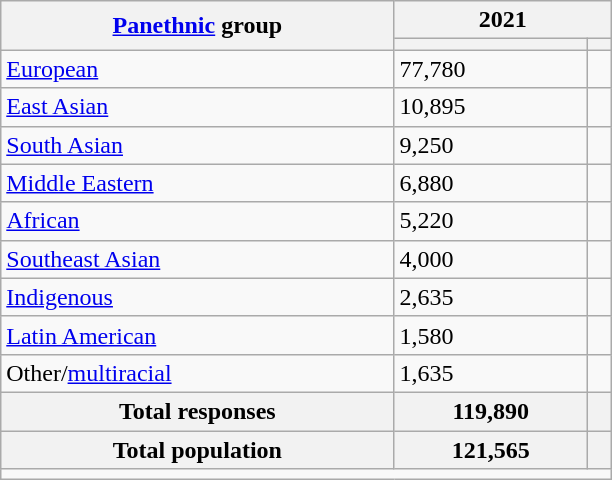<table class="wikitable collapsible sortable">
<tr>
<th rowspan="2"><a href='#'>Panethnic</a> group</th>
<th colspan="2">2021</th>
</tr>
<tr>
<th><a href='#'></a></th>
<th></th>
</tr>
<tr>
<td><a href='#'>European</a></td>
<td>77,780</td>
<td></td>
</tr>
<tr>
<td><a href='#'>East Asian</a></td>
<td>10,895</td>
<td></td>
</tr>
<tr>
<td><a href='#'>South Asian</a></td>
<td>9,250</td>
<td></td>
</tr>
<tr>
<td><a href='#'>Middle Eastern</a></td>
<td>6,880</td>
<td></td>
</tr>
<tr>
<td><a href='#'>African</a></td>
<td>5,220</td>
<td></td>
</tr>
<tr>
<td><a href='#'>Southeast Asian</a></td>
<td>4,000</td>
<td></td>
</tr>
<tr>
<td><a href='#'>Indigenous</a></td>
<td>2,635</td>
<td></td>
</tr>
<tr>
<td><a href='#'>Latin American</a></td>
<td>1,580</td>
<td></td>
</tr>
<tr>
<td>Other/<a href='#'>multiracial</a></td>
<td>1,635</td>
<td></td>
</tr>
<tr>
<th>Total responses</th>
<th>119,890</th>
<th></th>
</tr>
<tr class="sortbottom">
<th>Total population</th>
<th>121,565</th>
<th></th>
</tr>
<tr class="sortbottom">
<td colspan="15" style="width: 25em;"></td>
</tr>
</table>
